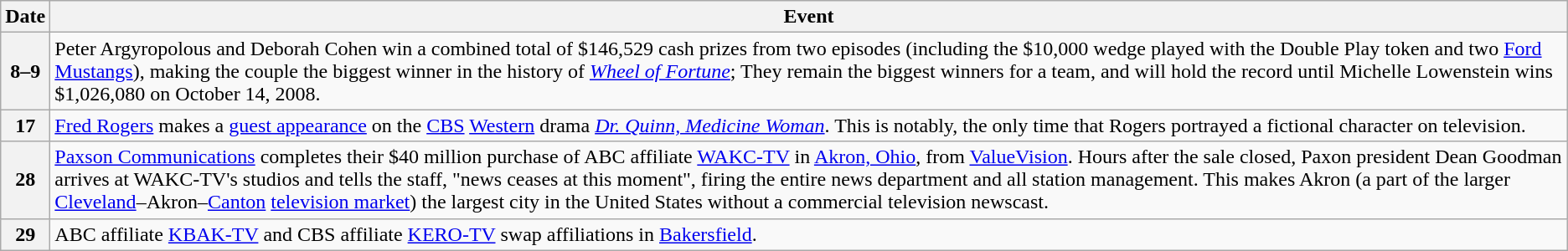<table class="wikitable">
<tr>
<th>Date</th>
<th>Event</th>
</tr>
<tr>
<th>8–9</th>
<td>Peter Argyropolous and Deborah Cohen win a combined total of $146,529 cash prizes from two episodes (including the $10,000 wedge played with the Double Play token and two <a href='#'>Ford Mustangs</a>), making the couple the biggest winner in the history of <em><a href='#'>Wheel of Fortune</a></em>; They remain the biggest winners for a team, and will hold the record until Michelle Lowenstein wins $1,026,080 on October 14, 2008.</td>
</tr>
<tr>
<th>17</th>
<td><a href='#'>Fred Rogers</a> makes a <a href='#'>guest appearance</a> on the <a href='#'>CBS</a> <a href='#'>Western</a> drama <em><a href='#'>Dr. Quinn, Medicine Woman</a></em>. This is notably, the only time that Rogers portrayed a fictional character on television.</td>
</tr>
<tr>
<th>28</th>
<td><a href='#'>Paxson Communications</a> completes their $40 million purchase of ABC affiliate <a href='#'>WAKC-TV</a> in <a href='#'>Akron, Ohio</a>, from <a href='#'>ValueVision</a>. Hours after the sale closed, Paxon president Dean Goodman arrives at WAKC-TV's studios and tells the staff, "news ceases at this moment", firing the entire news department and all station management. This makes Akron (a part of the larger <a href='#'>Cleveland</a>–Akron–<a href='#'>Canton</a> <a href='#'>television market</a>) the largest city in the United States without a commercial television newscast.</td>
</tr>
<tr>
<th>29</th>
<td>ABC affiliate <a href='#'>KBAK-TV</a> and CBS affiliate <a href='#'>KERO-TV</a> swap affiliations in <a href='#'>Bakersfield</a>.</td>
</tr>
</table>
